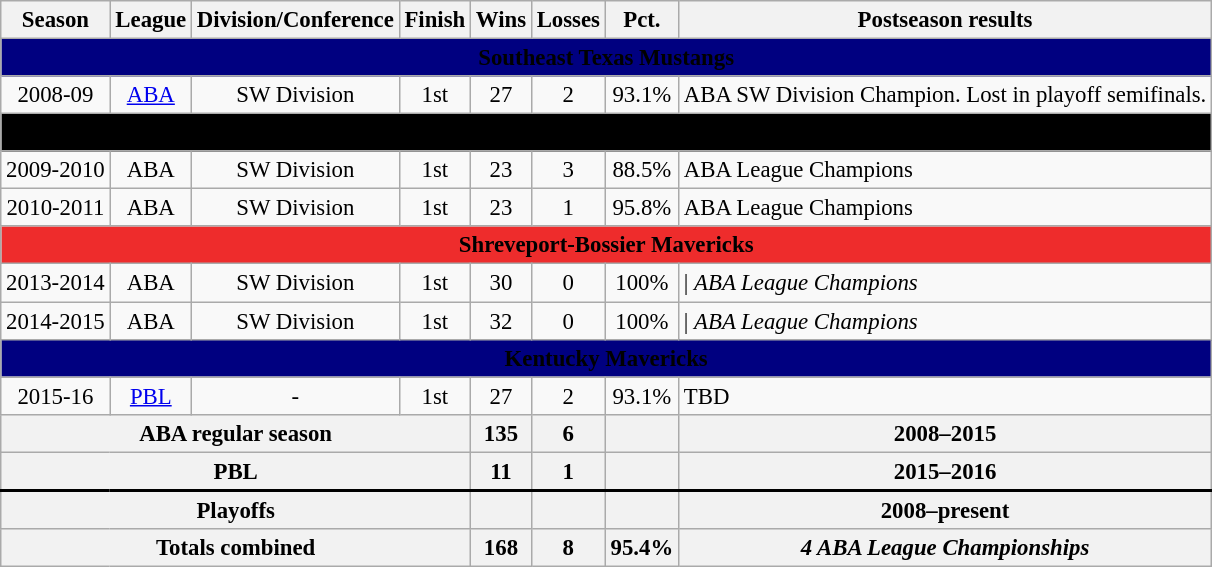<table class="wikitable" style="font-size:95%; text-align:center">
<tr>
<th>Season</th>
<th>League</th>
<th>Division/Conference</th>
<th>Finish</th>
<th>Wins</th>
<th>Losses</th>
<th>Pct.</th>
<th>Postseason results</th>
</tr>
<tr>
<td colspan=8 style="background:#000080"><span><strong>Southeast Texas Mustangs</strong></span></td>
</tr>
<tr>
<td>2008-09</td>
<td><a href='#'>ABA</a></td>
<td>SW Division</td>
<td>1st</td>
<td>27</td>
<td>2</td>
<td>93.1%</td>
<td align=left>ABA SW Division Champion. Lost in playoff semifinals.</td>
</tr>
<tr>
<td colspan=8 style="background:#000000"><span><strong>Southeast Texas Mavericks</strong></span></td>
</tr>
<tr>
<td>2009-2010</td>
<td>ABA</td>
<td>SW Division</td>
<td>1st</td>
<td>23</td>
<td>3</td>
<td>88.5%</td>
<td align=left>ABA League Champions</td>
</tr>
<tr>
<td>2010-2011</td>
<td>ABA</td>
<td>SW Division</td>
<td>1st</td>
<td>23</td>
<td>1</td>
<td>95.8%</td>
<td align=left>ABA League Champions</td>
</tr>
<tr>
<td colspan=8 style="background:#EE2C2C"><span><strong>Shreveport-Bossier Mavericks</strong></span></td>
</tr>
<tr>
<td>2013-2014</td>
<td>ABA</td>
<td>SW Division</td>
<td>1st</td>
<td>30</td>
<td>0</td>
<td>100%</td>
<td align=left>| <em>ABA League Champions</em></td>
</tr>
<tr>
<td>2014-2015</td>
<td>ABA</td>
<td>SW Division</td>
<td>1st</td>
<td>32</td>
<td>0</td>
<td>100%</td>
<td align=left>| <em>ABA League Champions</em></td>
</tr>
<tr>
<td colspan=8 style="background:#000080"><span><strong>Kentucky Mavericks</strong></span></td>
</tr>
<tr>
<td>2015-16</td>
<td><a href='#'>PBL</a></td>
<td>-</td>
<td>1st</td>
<td>27</td>
<td>2</td>
<td>93.1%</td>
<td align=left>TBD</td>
</tr>
<tr>
<th colspan=4>ABA regular season</th>
<th>135</th>
<th>6</th>
<th></th>
<th>2008–2015</th>
</tr>
<tr>
<th colspan=4>PBL</th>
<th>11</th>
<th>1</th>
<th></th>
<th>2015–2016</th>
</tr>
<tr style="border-top:2px solid black">
<th colspan=4>Playoffs</th>
<th></th>
<th></th>
<th></th>
<th>2008–present</th>
</tr>
<tr>
<th colspan=4>Totals combined</th>
<th>168</th>
<th>8</th>
<th>95.4%</th>
<th 2008–present><strong><em>4 ABA League Championships</em></strong></th>
</tr>
</table>
